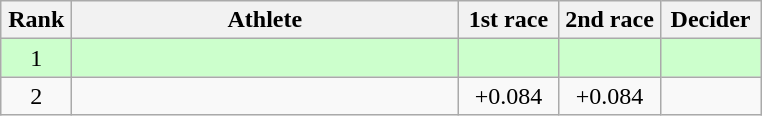<table class=wikitable style="text-align:center">
<tr>
<th width=40>Rank</th>
<th width=250>Athlete</th>
<th width=60>1st race</th>
<th width=60>2nd race</th>
<th width=60>Decider</th>
</tr>
<tr bgcolor="ccffcc">
<td>1</td>
<td align=left></td>
<td></td>
<td></td>
<td></td>
</tr>
<tr>
<td>2</td>
<td align=left></td>
<td>+0.084</td>
<td>+0.084</td>
<td></td>
</tr>
</table>
